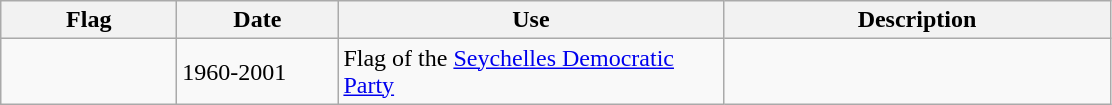<table class="wikitable">
<tr>
<th style="width:110px;">Flag</th>
<th style="width:100px;">Date</th>
<th style="width:250px;">Use</th>
<th style="width:250px;">Description</th>
</tr>
<tr>
<td></td>
<td>1960-2001</td>
<td>Flag of the <a href='#'>Seychelles Democratic Party</a></td>
<td></td>
</tr>
</table>
